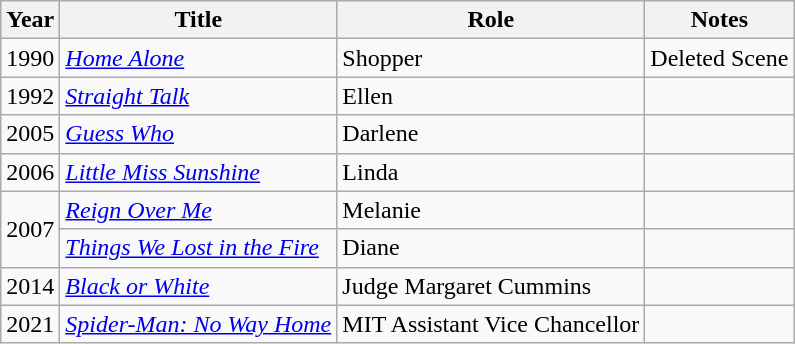<table class="wikitable sortable">
<tr>
<th>Year</th>
<th>Title</th>
<th>Role</th>
<th class="unsortable">Notes</th>
</tr>
<tr>
<td>1990</td>
<td><em><a href='#'>Home Alone</a></em></td>
<td>Shopper</td>
<td>Deleted Scene</td>
</tr>
<tr>
<td>1992</td>
<td><em><a href='#'>Straight Talk</a></em></td>
<td>Ellen</td>
<td></td>
</tr>
<tr>
<td>2005</td>
<td><em><a href='#'>Guess Who</a></em></td>
<td>Darlene</td>
<td></td>
</tr>
<tr>
<td>2006</td>
<td><em><a href='#'>Little Miss Sunshine</a></em></td>
<td>Linda</td>
<td></td>
</tr>
<tr>
<td rowspan=2>2007</td>
<td><em><a href='#'>Reign Over Me</a></em></td>
<td>Melanie</td>
<td></td>
</tr>
<tr>
<td><em><a href='#'>Things We Lost in the Fire</a></em></td>
<td>Diane</td>
<td></td>
</tr>
<tr>
<td>2014</td>
<td><em><a href='#'>Black or White</a></em></td>
<td>Judge Margaret Cummins</td>
<td></td>
</tr>
<tr>
<td>2021</td>
<td><em><a href='#'>Spider-Man: No Way Home</a></em></td>
<td>MIT Assistant Vice Chancellor</td>
<td></td>
</tr>
</table>
